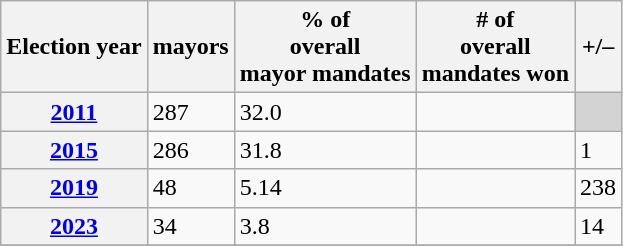<table class="wikitable">
<tr>
<th>Election year</th>
<th>mayors</th>
<th>% of<br>overall<br>mayor mandates</th>
<th># of<br>overall<br>mandates won</th>
<th>+/–</th>
</tr>
<tr>
<th><a href='#'>2011</a></th>
<td>287</td>
<td>32.0</td>
<td></td>
<td bgcolor="lightgrey"></td>
</tr>
<tr>
<th><a href='#'>2015</a></th>
<td>286</td>
<td>31.8</td>
<td></td>
<td> 1</td>
</tr>
<tr>
<th><a href='#'>2019</a></th>
<td>48</td>
<td>5.14</td>
<td></td>
<td> 238</td>
</tr>
<tr>
<th><a href='#'>2023</a></th>
<td>34</td>
<td>3.8</td>
<td></td>
<td> 14</td>
</tr>
<tr>
</tr>
</table>
